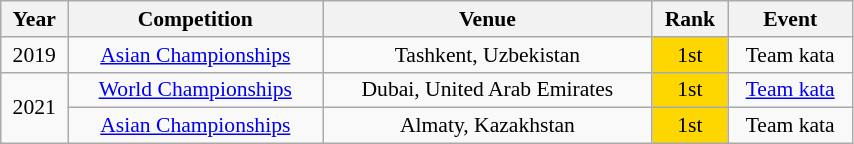<table class="wikitable sortable" width=45% style="font-size:90%; text-align:center;">
<tr>
<th>Year</th>
<th>Competition</th>
<th>Venue</th>
<th>Rank</th>
<th>Event</th>
</tr>
<tr>
<td>2019</td>
<td><a href='#'>Asian Championships</a></td>
<td>Tashkent, Uzbekistan</td>
<td bgcolor="gold">1st</td>
<td>Team kata</td>
</tr>
<tr>
<td rowspan=2>2021</td>
<td><a href='#'>World Championships</a></td>
<td>Dubai, United Arab Emirates</td>
<td bgcolor="gold">1st</td>
<td><a href='#'>Team kata</a></td>
</tr>
<tr>
<td><a href='#'>Asian Championships</a></td>
<td>Almaty, Kazakhstan</td>
<td bgcolor="gold">1st</td>
<td>Team kata</td>
</tr>
</table>
